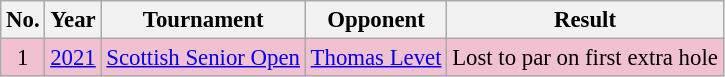<table class="wikitable" style="font-size:95%;">
<tr>
<th>No.</th>
<th>Year</th>
<th>Tournament</th>
<th>Opponent</th>
<th>Result</th>
</tr>
<tr style="background:#F2C1D1;">
<td align=center>1</td>
<td><a href='#'>2021</a></td>
<td><a href='#'>Scottish Senior Open</a></td>
<td> <a href='#'>Thomas Levet</a></td>
<td>Lost to par on first extra hole</td>
</tr>
</table>
